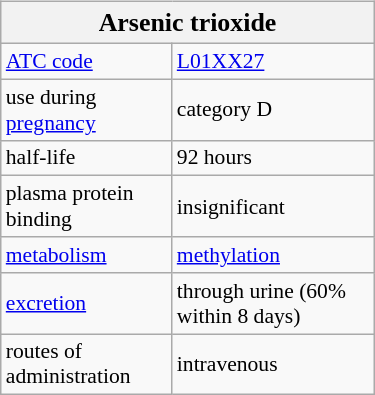<table class="wikitable" style="width:250px; float:right; margin: 0.5em 0 1.3em 1.4em; font-size:90%">
<tr>
<th colspan="2" style="font-size:120%"><strong>Arsenic trioxide</strong></th>
</tr>
<tr>
<td><a href='#'>ATC code</a></td>
<td><a href='#'>L01XX27</a></td>
</tr>
<tr>
<td>use during <a href='#'>pregnancy</a></td>
<td>category D</td>
</tr>
<tr>
<td>half-life</td>
<td>92 hours</td>
</tr>
<tr>
<td>plasma protein binding</td>
<td>insignificant</td>
</tr>
<tr>
<td><a href='#'>metabolism</a></td>
<td><a href='#'>methylation</a></td>
</tr>
<tr>
<td><a href='#'>excretion</a></td>
<td>through urine (60% within 8 days)</td>
</tr>
<tr>
<td>routes of administration</td>
<td>intravenous</td>
</tr>
</table>
